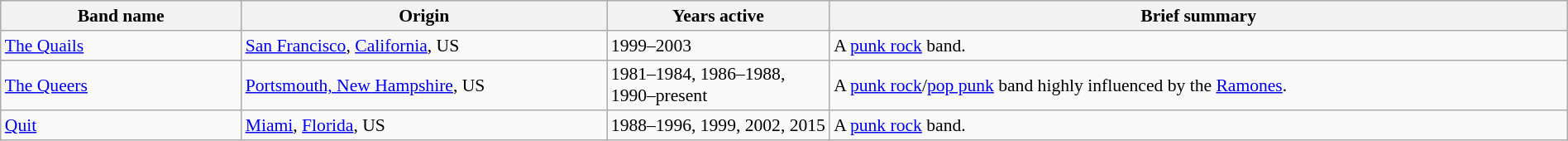<table class="wikitable" style="font-size:90%; width:100%;">
<tr>
<th style="width:13em">Band name</th>
<th style="width:20em">Origin</th>
<th style="width:12em">Years active</th>
<th>Brief summary</th>
</tr>
<tr>
<td><a href='#'>The Quails</a></td>
<td><a href='#'>San Francisco</a>, <a href='#'>California</a>, US</td>
<td>1999–2003</td>
<td>A <a href='#'>punk rock</a> band.</td>
</tr>
<tr>
<td><a href='#'>The Queers</a></td>
<td><a href='#'>Portsmouth, New Hampshire</a>, US</td>
<td>1981–1984, 1986–1988, 1990–present</td>
<td>A <a href='#'>punk rock</a>/<a href='#'>pop punk</a> band highly influenced by the <a href='#'>Ramones</a>.</td>
</tr>
<tr>
<td><a href='#'>Quit</a></td>
<td><a href='#'>Miami</a>, <a href='#'>Florida</a>, US</td>
<td>1988–1996, 1999, 2002, 2015</td>
<td>A <a href='#'>punk rock</a> band.</td>
</tr>
</table>
